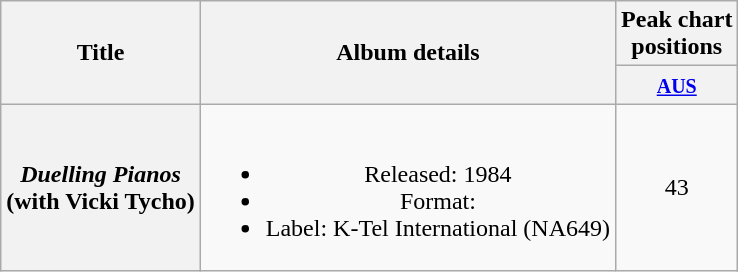<table class="wikitable plainrowheaders" style="text-align:center;" border="1">
<tr>
<th scope="col" rowspan="2">Title</th>
<th scope="col" rowspan="2">Album details</th>
<th scope="col" colspan="1">Peak chart<br>positions</th>
</tr>
<tr>
<th scope="col" style="text-align:center;"><small><a href='#'>AUS</a></small><br></th>
</tr>
<tr>
<th scope="row"><em>Duelling Pianos</em> <br> (with Vicki Tycho)</th>
<td><br><ul><li>Released: 1984</li><li>Format:</li><li>Label: K-Tel International (NA649)</li></ul></td>
<td align="center">43</td>
</tr>
</table>
